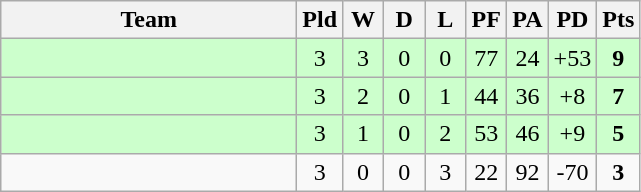<table class="wikitable" style="text-align:center;">
<tr>
<th width="190">Team</th>
<th width="20" abbr="Played">Pld</th>
<th width="20" abbr="Won">W</th>
<th width="20" abbr="Drawn">D</th>
<th width="20" abbr="Lost">L</th>
<th width="20" abbr="Points for">PF</th>
<th width="20" abbr="Points against">PA</th>
<th width="25" abbr="Points difference">PD</th>
<th width="20" abbr="Points">Pts</th>
</tr>
<tr style="background:#ccffcc">
<td align="left"></td>
<td>3</td>
<td>3</td>
<td>0</td>
<td>0</td>
<td>77</td>
<td>24</td>
<td>+53</td>
<td><strong>9</strong></td>
</tr>
<tr style="background:#ccffcc">
<td align="left"></td>
<td>3</td>
<td>2</td>
<td>0</td>
<td>1</td>
<td>44</td>
<td>36</td>
<td>+8</td>
<td><strong>7</strong></td>
</tr>
<tr style="background:#ccffcc">
<td align="left"></td>
<td>3</td>
<td>1</td>
<td>0</td>
<td>2</td>
<td>53</td>
<td>46</td>
<td>+9</td>
<td><strong>5</strong></td>
</tr>
<tr>
<td align="left"></td>
<td>3</td>
<td>0</td>
<td>0</td>
<td>3</td>
<td>22</td>
<td>92</td>
<td>-70</td>
<td><strong>3</strong></td>
</tr>
</table>
